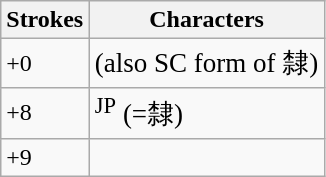<table class="wikitable">
<tr>
<th>Strokes</th>
<th>Characters</th>
</tr>
<tr>
<td>+0</td>
<td style="font-size: large;"> (also SC form of 隸)</td>
</tr>
<tr>
<td>+8</td>
<td style="font-size: large;"><sup>JP</sup> (=隸)</td>
</tr>
<tr>
<td>+9</td>
<td style="font-size: large;"></td>
</tr>
</table>
